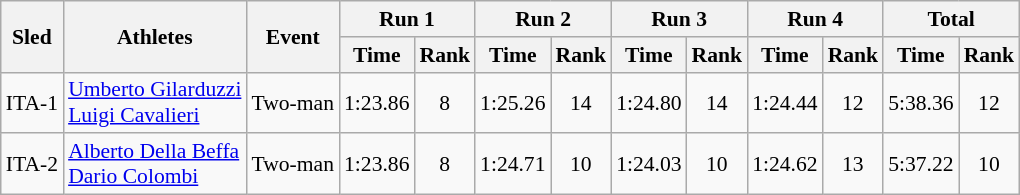<table class="wikitable" border="1" style="font-size:90%">
<tr>
<th rowspan="2">Sled</th>
<th rowspan="2">Athletes</th>
<th rowspan="2">Event</th>
<th colspan="2">Run 1</th>
<th colspan="2">Run 2</th>
<th colspan="2">Run 3</th>
<th colspan="2">Run 4</th>
<th colspan="2">Total</th>
</tr>
<tr>
<th>Time</th>
<th>Rank</th>
<th>Time</th>
<th>Rank</th>
<th>Time</th>
<th>Rank</th>
<th>Time</th>
<th>Rank</th>
<th>Time</th>
<th>Rank</th>
</tr>
<tr>
<td align="center">ITA-1</td>
<td><a href='#'>Umberto Gilarduzzi</a><br><a href='#'>Luigi Cavalieri</a></td>
<td>Two-man</td>
<td align="center">1:23.86</td>
<td align="center">8</td>
<td align="center">1:25.26</td>
<td align="center">14</td>
<td align="center">1:24.80</td>
<td align="center">14</td>
<td align="center">1:24.44</td>
<td align="center">12</td>
<td align="center">5:38.36</td>
<td align="center">12</td>
</tr>
<tr>
<td align="center">ITA-2</td>
<td><a href='#'>Alberto Della Beffa</a><br><a href='#'>Dario Colombi</a></td>
<td>Two-man</td>
<td align="center">1:23.86</td>
<td align="center">8</td>
<td align="center">1:24.71</td>
<td align="center">10</td>
<td align="center">1:24.03</td>
<td align="center">10</td>
<td align="center">1:24.62</td>
<td align="center">13</td>
<td align="center">5:37.22</td>
<td align="center">10</td>
</tr>
</table>
